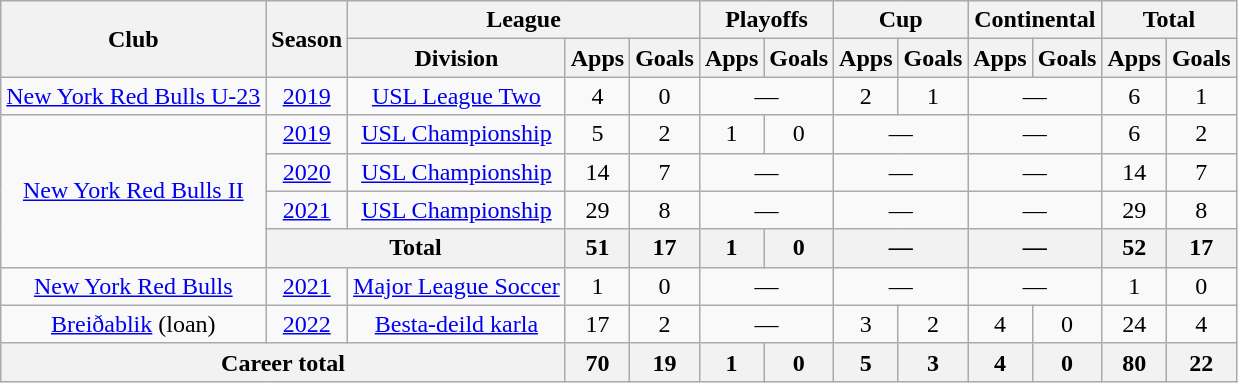<table class=wikitable style=text-align:center>
<tr>
<th rowspan=2>Club</th>
<th rowspan=2>Season</th>
<th colspan=3>League</th>
<th colspan=2>Playoffs</th>
<th colspan=2>Cup</th>
<th colspan=2>Continental</th>
<th colspan=2>Total</th>
</tr>
<tr>
<th>Division</th>
<th>Apps</th>
<th>Goals</th>
<th>Apps</th>
<th>Goals</th>
<th>Apps</th>
<th>Goals</th>
<th>Apps</th>
<th>Goals</th>
<th>Apps</th>
<th>Goals</th>
</tr>
<tr>
<td rowspan=1><a href='#'>New York Red Bulls U-23</a></td>
<td><a href='#'>2019</a></td>
<td><a href='#'>USL League Two</a></td>
<td>4</td>
<td>0</td>
<td colspan=2>—</td>
<td>2</td>
<td>1</td>
<td colspan=2>—</td>
<td>6</td>
<td>1</td>
</tr>
<tr>
<td rowspan=4><a href='#'>New York Red Bulls II</a></td>
<td><a href='#'>2019</a></td>
<td><a href='#'>USL Championship</a></td>
<td>5</td>
<td>2</td>
<td>1</td>
<td>0</td>
<td colspan=2>—</td>
<td colspan=2>—</td>
<td>6</td>
<td>2</td>
</tr>
<tr>
<td><a href='#'>2020</a></td>
<td><a href='#'>USL Championship</a></td>
<td>14</td>
<td>7</td>
<td colspan=2>—</td>
<td colspan=2>—</td>
<td colspan=2>—</td>
<td>14</td>
<td>7</td>
</tr>
<tr>
<td><a href='#'>2021</a></td>
<td><a href='#'>USL Championship</a></td>
<td>29</td>
<td>8</td>
<td colspan=2>—</td>
<td colspan=2>—</td>
<td colspan=2>—</td>
<td>29</td>
<td>8</td>
</tr>
<tr>
<th colspan=2>Total</th>
<th>51</th>
<th>17</th>
<th>1</th>
<th>0</th>
<th colspan=2>—</th>
<th colspan=2>—</th>
<th>52</th>
<th>17</th>
</tr>
<tr>
<td><a href='#'>New York Red Bulls</a></td>
<td><a href='#'>2021</a></td>
<td><a href='#'>Major League Soccer</a></td>
<td>1</td>
<td>0</td>
<td colspan=2>—</td>
<td colspan=2>—</td>
<td colspan=2>—</td>
<td>1</td>
<td>0</td>
</tr>
<tr>
<td><a href='#'>Breiðablik</a> (loan)</td>
<td><a href='#'>2022</a></td>
<td><a href='#'>Besta-deild karla</a></td>
<td>17</td>
<td>2</td>
<td colspan=2>—</td>
<td>3</td>
<td>2</td>
<td>4</td>
<td>0</td>
<td>24</td>
<td>4</td>
</tr>
<tr>
<th colspan=3>Career total</th>
<th>70</th>
<th>19</th>
<th>1</th>
<th>0</th>
<th>5</th>
<th>3</th>
<th>4</th>
<th>0</th>
<th>80</th>
<th>22</th>
</tr>
</table>
